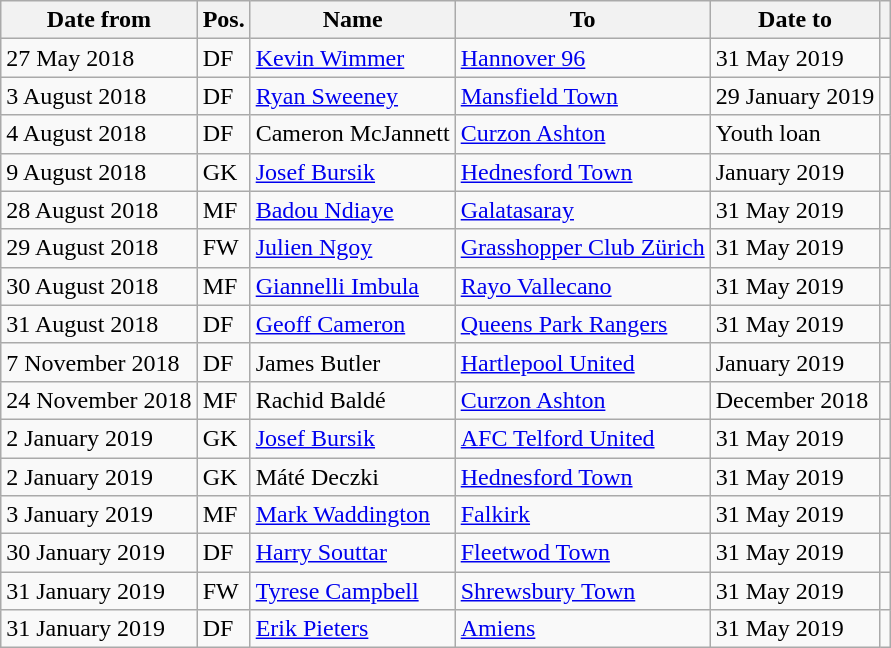<table class="wikitable">
<tr>
<th>Date from</th>
<th>Pos.</th>
<th>Name</th>
<th>To</th>
<th>Date to</th>
<th></th>
</tr>
<tr>
<td>27 May 2018</td>
<td>DF</td>
<td> <a href='#'>Kevin Wimmer</a></td>
<td> <a href='#'>Hannover 96</a></td>
<td>31 May 2019</td>
<td></td>
</tr>
<tr>
<td>3 August 2018</td>
<td>DF</td>
<td> <a href='#'>Ryan Sweeney</a></td>
<td> <a href='#'>Mansfield Town</a></td>
<td>29 January 2019</td>
<td></td>
</tr>
<tr>
<td>4 August 2018</td>
<td>DF</td>
<td> Cameron McJannett</td>
<td> <a href='#'>Curzon Ashton</a></td>
<td>Youth loan</td>
<td></td>
</tr>
<tr>
<td>9 August 2018</td>
<td>GK</td>
<td> <a href='#'>Josef Bursik</a></td>
<td> <a href='#'>Hednesford Town</a></td>
<td>January 2019</td>
<td></td>
</tr>
<tr>
<td>28 August 2018</td>
<td>MF</td>
<td> <a href='#'>Badou Ndiaye</a></td>
<td> <a href='#'>Galatasaray</a></td>
<td>31 May 2019</td>
<td></td>
</tr>
<tr>
<td>29 August 2018</td>
<td>FW</td>
<td> <a href='#'>Julien Ngoy</a></td>
<td> <a href='#'>Grasshopper Club Zürich</a></td>
<td>31 May 2019</td>
<td></td>
</tr>
<tr>
<td>30 August 2018</td>
<td>MF</td>
<td> <a href='#'>Giannelli Imbula</a></td>
<td> <a href='#'>Rayo Vallecano</a></td>
<td>31 May 2019</td>
<td></td>
</tr>
<tr>
<td>31 August 2018</td>
<td>DF</td>
<td> <a href='#'>Geoff Cameron</a></td>
<td> <a href='#'>Queens Park Rangers</a></td>
<td>31 May 2019</td>
<td></td>
</tr>
<tr>
<td>7 November 2018</td>
<td>DF</td>
<td> James Butler</td>
<td> <a href='#'>Hartlepool United</a></td>
<td>January 2019</td>
<td></td>
</tr>
<tr>
<td>24 November 2018</td>
<td>MF</td>
<td> Rachid Baldé</td>
<td> <a href='#'>Curzon Ashton</a></td>
<td>December 2018</td>
<td></td>
</tr>
<tr>
<td>2 January 2019</td>
<td>GK</td>
<td> <a href='#'>Josef Bursik</a></td>
<td> <a href='#'>AFC Telford United</a></td>
<td>31 May 2019</td>
<td></td>
</tr>
<tr>
<td>2 January 2019</td>
<td>GK</td>
<td> Máté Deczki</td>
<td> <a href='#'>Hednesford Town</a></td>
<td>31 May 2019</td>
<td></td>
</tr>
<tr>
<td>3 January 2019</td>
<td>MF</td>
<td> <a href='#'>Mark Waddington</a></td>
<td> <a href='#'>Falkirk</a></td>
<td>31 May 2019</td>
<td></td>
</tr>
<tr>
<td>30 January 2019</td>
<td>DF</td>
<td> <a href='#'>Harry Souttar</a></td>
<td> <a href='#'>Fleetwod Town</a></td>
<td>31 May 2019</td>
<td></td>
</tr>
<tr>
<td>31 January 2019</td>
<td>FW</td>
<td> <a href='#'>Tyrese Campbell</a></td>
<td> <a href='#'>Shrewsbury Town</a></td>
<td>31 May 2019</td>
<td></td>
</tr>
<tr>
<td>31 January 2019</td>
<td>DF</td>
<td> <a href='#'>Erik Pieters</a></td>
<td> <a href='#'>Amiens</a></td>
<td>31 May 2019</td>
<td></td>
</tr>
</table>
